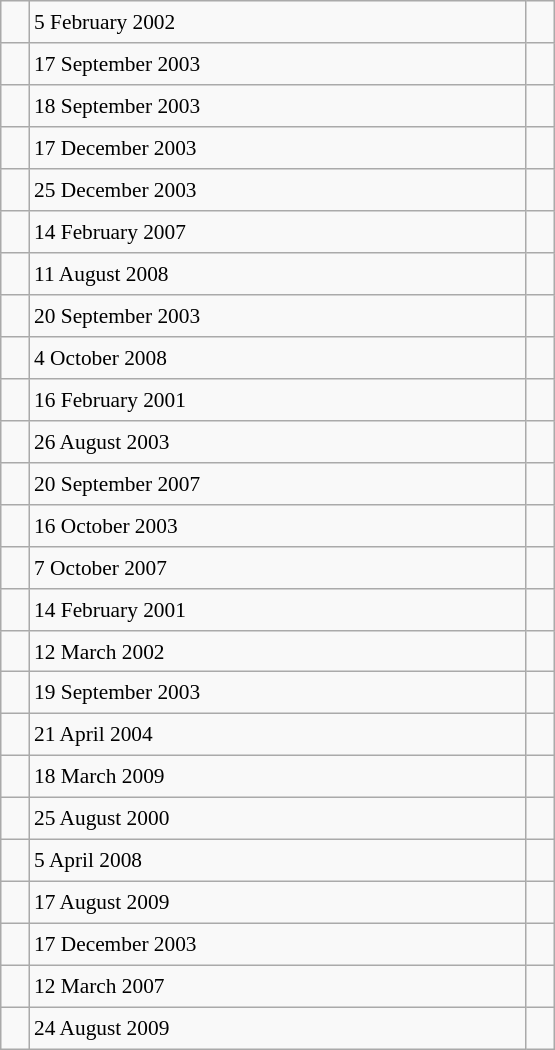<table class="wikitable" style="font-size: 89%; float: left; width: 26em; margin-right: 1em; height: 700px">
<tr>
<td></td>
<td>5 February 2002</td>
<td></td>
</tr>
<tr>
<td></td>
<td>17 September 2003</td>
<td></td>
</tr>
<tr>
<td></td>
<td>18 September 2003</td>
<td></td>
</tr>
<tr>
<td></td>
<td>17 December 2003</td>
<td></td>
</tr>
<tr>
<td></td>
<td>25 December 2003</td>
<td></td>
</tr>
<tr>
<td></td>
<td>14 February 2007</td>
<td></td>
</tr>
<tr>
<td></td>
<td>11 August 2008</td>
<td></td>
</tr>
<tr>
<td></td>
<td>20 September 2003</td>
<td></td>
</tr>
<tr>
<td></td>
<td>4 October 2008</td>
<td></td>
</tr>
<tr>
<td></td>
<td>16 February 2001</td>
<td></td>
</tr>
<tr>
<td></td>
<td>26 August 2003</td>
<td></td>
</tr>
<tr>
<td></td>
<td>20 September 2007</td>
<td></td>
</tr>
<tr>
<td></td>
<td>16 October 2003</td>
<td></td>
</tr>
<tr>
<td></td>
<td>7 October 2007</td>
<td></td>
</tr>
<tr>
<td></td>
<td>14 February 2001</td>
<td></td>
</tr>
<tr>
<td></td>
<td>12 March 2002</td>
<td></td>
</tr>
<tr>
<td></td>
<td>19 September 2003</td>
<td></td>
</tr>
<tr>
<td></td>
<td>21 April 2004</td>
<td></td>
</tr>
<tr>
<td></td>
<td>18 March 2009</td>
<td></td>
</tr>
<tr>
<td></td>
<td>25 August 2000</td>
<td></td>
</tr>
<tr>
<td></td>
<td>5 April 2008</td>
<td></td>
</tr>
<tr>
<td></td>
<td>17 August 2009</td>
<td></td>
</tr>
<tr>
<td></td>
<td>17 December 2003</td>
<td></td>
</tr>
<tr>
<td></td>
<td>12 March 2007</td>
<td></td>
</tr>
<tr>
<td></td>
<td>24 August 2009</td>
<td></td>
</tr>
</table>
